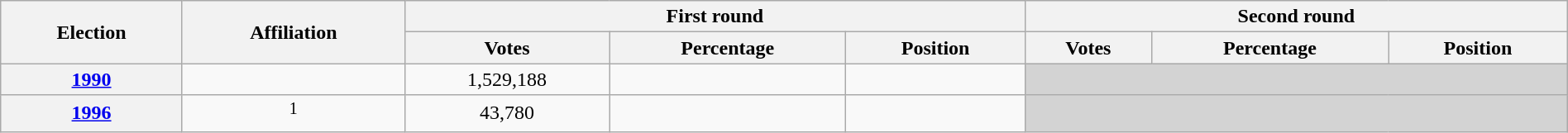<table class=wikitable width=100%>
<tr>
<th rowspan=2>Election</th>
<th rowspan=2>Affiliation</th>
<th colspan=3>First round</th>
<th colspan=3>Second round</th>
</tr>
<tr>
<th>Votes</th>
<th>Percentage</th>
<th>Position</th>
<th>Votes</th>
<th>Percentage</th>
<th>Position</th>
</tr>
<tr align=center>
<th><a href='#'>1990</a></th>
<td></td>
<td>1,529,188</td>
<td></td>
<td></td>
<td bgcolor=lightgrey colspan=3></td>
</tr>
<tr align=center>
<th><a href='#'>1996</a></th>
<td><sup>1</sup></td>
<td>43,780</td>
<td></td>
<td></td>
<td bgcolor=lightgrey colspan=3></td>
</tr>
</table>
